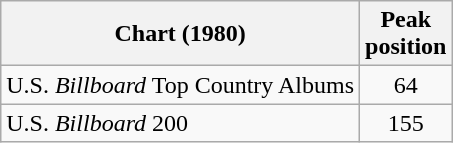<table class="wikitable">
<tr>
<th>Chart (1980)</th>
<th>Peak<br>position</th>
</tr>
<tr>
<td>U.S. <em>Billboard</em> Top Country Albums</td>
<td align="center">64</td>
</tr>
<tr>
<td>U.S. <em>Billboard</em> 200</td>
<td align="center">155</td>
</tr>
</table>
